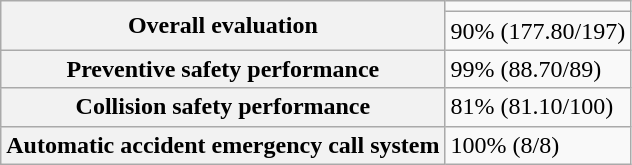<table class="wikitable" style="text-align:left;">
<tr>
<th rowspan="2">Overall evaluation</th>
<td></td>
</tr>
<tr>
<td>90% (177.80/197)</td>
</tr>
<tr>
<th>Preventive safety performance</th>
<td>99% (88.70/89)</td>
</tr>
<tr>
<th>Collision safety performance</th>
<td>81% (81.10/100)</td>
</tr>
<tr>
<th>Automatic accident emergency call system</th>
<td>100% (8/8)</td>
</tr>
</table>
